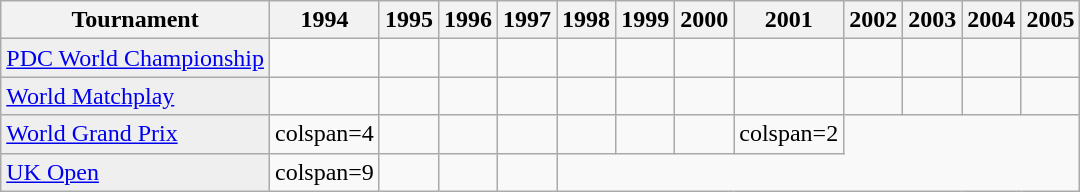<table class="wikitable">
<tr>
<th>Tournament</th>
<th>1994</th>
<th>1995</th>
<th>1996</th>
<th>1997</th>
<th>1998</th>
<th>1999</th>
<th>2000</th>
<th>2001</th>
<th>2002</th>
<th>2003</th>
<th>2004</th>
<th>2005</th>
</tr>
<tr>
<td style="background:#efefef;"><a href='#'>PDC World Championship</a></td>
<td></td>
<td></td>
<td></td>
<td></td>
<td></td>
<td></td>
<td></td>
<td></td>
<td></td>
<td></td>
<td></td>
<td></td>
</tr>
<tr>
<td style="background:#efefef;"><a href='#'>World Matchplay</a></td>
<td></td>
<td></td>
<td></td>
<td></td>
<td></td>
<td></td>
<td></td>
<td></td>
<td></td>
<td></td>
<td></td>
<td></td>
</tr>
<tr>
<td style="background:#efefef;"><a href='#'>World Grand Prix</a></td>
<td>colspan=4 </td>
<td></td>
<td></td>
<td></td>
<td></td>
<td></td>
<td></td>
<td>colspan=2 </td>
</tr>
<tr>
<td style="background:#efefef;"><a href='#'>UK Open</a></td>
<td>colspan=9 </td>
<td></td>
<td></td>
<td></td>
</tr>
</table>
